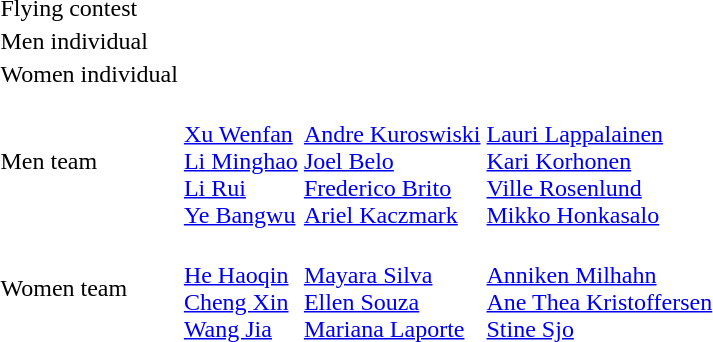<table>
<tr>
<td>Flying contest</td>
<td></td>
<td></td>
<td></td>
</tr>
<tr>
<td>Men individual</td>
<td></td>
<td></td>
<td></td>
</tr>
<tr>
<td>Women individual</td>
<td></td>
<td></td>
<td></td>
</tr>
<tr>
<td>Men team</td>
<td><br><a href='#'>Xu Wenfan</a><br><a href='#'>Li Minghao</a><br><a href='#'>Li Rui</a><br><a href='#'>Ye Bangwu</a></td>
<td><br><a href='#'>Andre Kuroswiski</a><br><a href='#'>Joel Belo</a><br><a href='#'>Frederico Brito</a><br><a href='#'>Ariel Kaczmark</a></td>
<td><br><a href='#'>Lauri Lappalainen</a><br><a href='#'>Kari Korhonen</a><br><a href='#'>Ville Rosenlund</a><br><a href='#'>Mikko Honkasalo</a></td>
</tr>
<tr>
<td>Women team</td>
<td><br><a href='#'>He Haoqin</a><br><a href='#'>Cheng Xin</a><br><a href='#'>Wang Jia</a></td>
<td><br><a href='#'>Mayara Silva</a><br><a href='#'>Ellen Souza</a><br><a href='#'>Mariana Laporte</a></td>
<td><br><a href='#'>Anniken Milhahn</a><br><a href='#'>Ane Thea Kristoffersen</a><br><a href='#'>Stine Sjo</a></td>
</tr>
</table>
